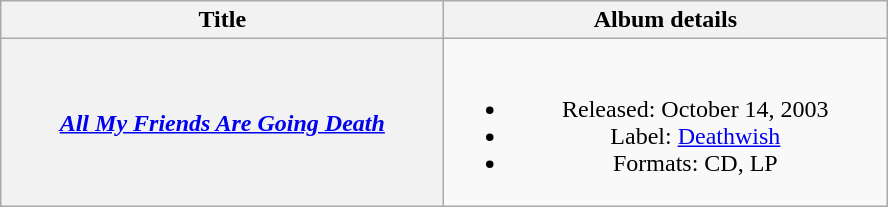<table class="wikitable plainrowheaders" style="text-align:center;">
<tr>
<th scope="col" style="width:18em;">Title</th>
<th scope="col" style="width:18em;">Album details</th>
</tr>
<tr>
<th scope="row"><em><a href='#'>All My Friends Are Going Death</a></em></th>
<td><br><ul><li>Released: October 14, 2003</li><li>Label: <a href='#'>Deathwish</a></li><li>Formats: CD, LP</li></ul></td>
</tr>
</table>
